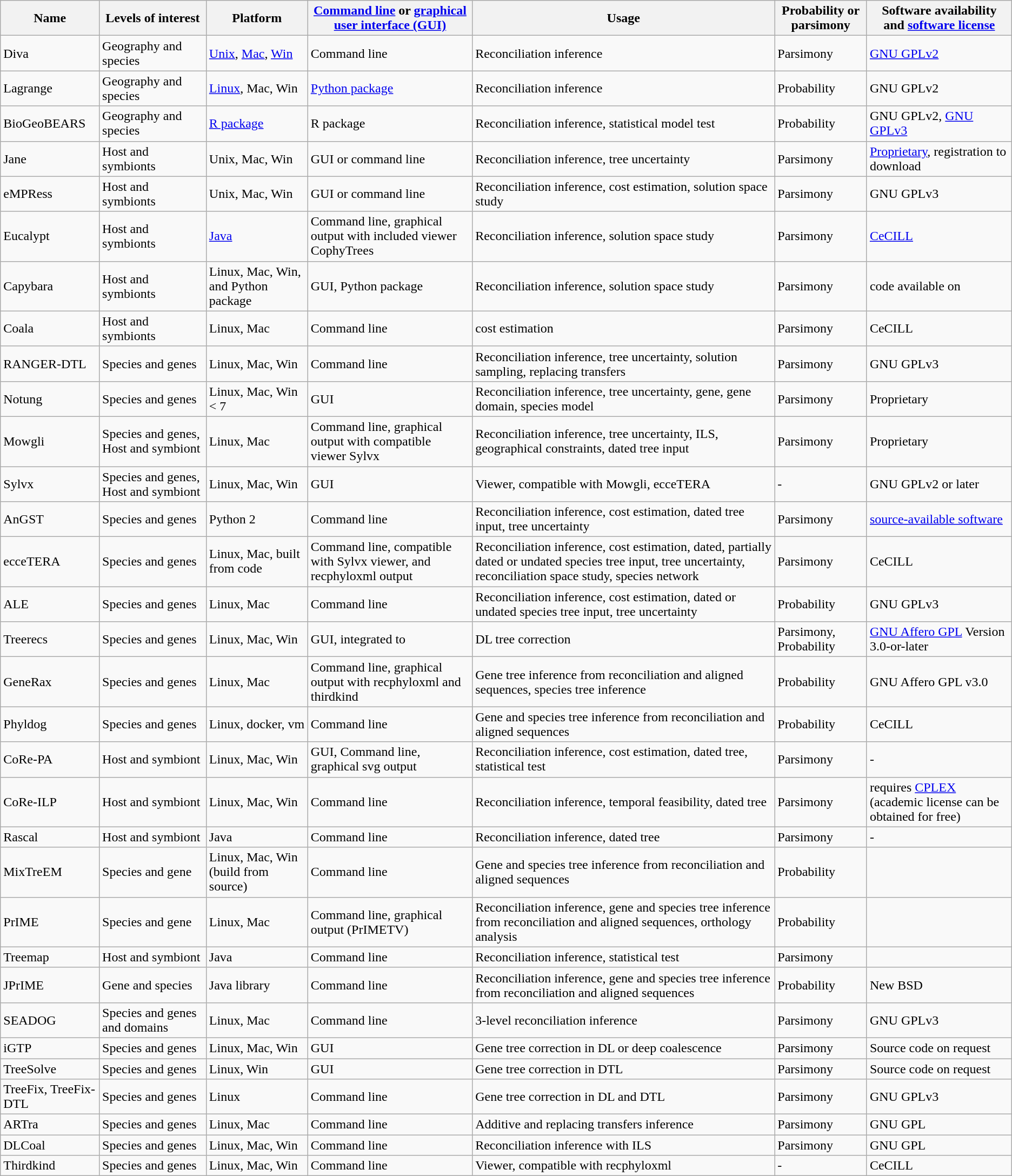<table class="wikitable sortable">
<tr>
<th>Name</th>
<th>Levels of interest</th>
<th>Platform</th>
<th><a href='#'>Command line</a> or <a href='#'>graphical user interface (GUI)</a></th>
<th>Usage</th>
<th>Probability or parsimony</th>
<th>Software availability and <a href='#'>software license</a></th>
</tr>
<tr>
<td>Diva</td>
<td>Geography and species</td>
<td><a href='#'>Unix</a>, <a href='#'>Mac</a>, <a href='#'>Win</a></td>
<td>Command line</td>
<td>Reconciliation inference</td>
<td>Parsimony</td>
<td><a href='#'>GNU GPLv2</a></td>
</tr>
<tr>
<td>Lagrange</td>
<td>Geography and species</td>
<td><a href='#'>Linux</a>, Mac, Win</td>
<td><a href='#'>Python package</a></td>
<td>Reconciliation inference</td>
<td>Probability</td>
<td>GNU GPLv2</td>
</tr>
<tr>
<td>BioGeoBEARS</td>
<td>Geography and species</td>
<td><a href='#'>R package</a></td>
<td>R package</td>
<td>Reconciliation inference, statistical model test</td>
<td>Probability</td>
<td>GNU GPLv2, <a href='#'>GNU GPLv3</a></td>
</tr>
<tr>
<td>Jane</td>
<td>Host and symbionts</td>
<td>Unix, Mac, Win</td>
<td>GUI or command line</td>
<td>Reconciliation inference, tree uncertainty</td>
<td>Parsimony</td>
<td><a href='#'>Proprietary</a>, registration to download</td>
</tr>
<tr>
<td>eMPRess</td>
<td>Host and symbionts</td>
<td>Unix, Mac, Win</td>
<td>GUI or command line</td>
<td>Reconciliation inference, cost estimation, solution space study</td>
<td>Parsimony</td>
<td>GNU GPLv3</td>
</tr>
<tr>
<td>Eucalypt</td>
<td>Host and symbionts</td>
<td><a href='#'>Java</a></td>
<td>Command line, graphical output with included viewer CophyTrees</td>
<td>Reconciliation inference, solution space study</td>
<td>Parsimony</td>
<td><a href='#'>CeCILL</a></td>
</tr>
<tr>
<td>Capybara</td>
<td>Host and symbionts</td>
<td>Linux, Mac, Win, and Python package</td>
<td>GUI, Python package</td>
<td>Reconciliation inference, solution space study</td>
<td>Parsimony</td>
<td>code available on </td>
</tr>
<tr>
<td>Coala</td>
<td>Host and symbionts</td>
<td>Linux, Mac</td>
<td>Command line</td>
<td>cost estimation</td>
<td>Parsimony</td>
<td>CeCILL</td>
</tr>
<tr>
<td>RANGER-DTL</td>
<td>Species and genes</td>
<td>Linux, Mac, Win</td>
<td>Command line</td>
<td>Reconciliation inference, tree uncertainty, solution sampling, replacing transfers</td>
<td>Parsimony</td>
<td>GNU GPLv3</td>
</tr>
<tr>
<td>Notung</td>
<td>Species and genes</td>
<td>Linux, Mac, Win < 7</td>
<td>GUI</td>
<td>Reconciliation inference, tree uncertainty, gene, gene domain, species model</td>
<td>Parsimony</td>
<td>Proprietary</td>
</tr>
<tr>
<td>Mowgli</td>
<td>Species and genes, Host and symbiont</td>
<td>Linux, Mac</td>
<td>Command line, graphical output with compatible viewer Sylvx</td>
<td>Reconciliation inference, tree uncertainty, ILS, geographical constraints, dated tree input</td>
<td>Parsimony</td>
<td>Proprietary</td>
</tr>
<tr>
<td>Sylvx</td>
<td>Species and genes, Host and symbiont</td>
<td>Linux, Mac, Win</td>
<td>GUI</td>
<td>Viewer, compatible with Mowgli, ecceTERA</td>
<td>-</td>
<td>GNU GPLv2 or later</td>
</tr>
<tr>
<td>AnGST</td>
<td>Species and genes</td>
<td>Python 2</td>
<td>Command line</td>
<td>Reconciliation inference, cost estimation, dated tree input, tree uncertainty</td>
<td>Parsimony</td>
<td><a href='#'>source-available software</a></td>
</tr>
<tr>
<td>ecceTERA</td>
<td>Species and genes</td>
<td>Linux, Mac, built from code</td>
<td>Command line, compatible with Sylvx viewer, and recphyloxml output</td>
<td>Reconciliation inference, cost estimation, dated, partially dated or undated species tree input, tree uncertainty, reconciliation space study, species network</td>
<td>Parsimony</td>
<td>CeCILL</td>
</tr>
<tr>
<td>ALE</td>
<td>Species and genes</td>
<td>Linux, Mac</td>
<td>Command line</td>
<td>Reconciliation inference, cost estimation, dated or undated species tree input, tree uncertainty</td>
<td>Probability</td>
<td>GNU GPLv3</td>
</tr>
<tr>
<td>Treerecs</td>
<td>Species and genes</td>
<td>Linux, Mac, Win</td>
<td>GUI, integrated to </td>
<td>DL tree correction</td>
<td>Parsimony, Probability</td>
<td><a href='#'>GNU Affero GPL</a> Version 3.0-or-later</td>
</tr>
<tr>
<td>GeneRax</td>
<td>Species and genes</td>
<td>Linux, Mac</td>
<td>Command line, graphical output with recphyloxml and thirdkind</td>
<td>Gene tree inference from reconciliation and aligned sequences, species tree inference</td>
<td>Probability</td>
<td>GNU Affero GPL v3.0</td>
</tr>
<tr>
<td>Phyldog</td>
<td>Species and genes</td>
<td>Linux, docker, vm</td>
<td>Command line</td>
<td>Gene and species tree inference from reconciliation and aligned sequences</td>
<td>Probability</td>
<td>CeCILL</td>
</tr>
<tr>
<td>CoRe-PA</td>
<td>Host and symbiont</td>
<td>Linux, Mac, Win</td>
<td>GUI, Command line, graphical svg output</td>
<td>Reconciliation inference, cost estimation, dated tree, statistical test</td>
<td>Parsimony</td>
<td>-</td>
</tr>
<tr>
<td>CoRe-ILP</td>
<td>Host and symbiont</td>
<td>Linux, Mac, Win</td>
<td>Command line</td>
<td>Reconciliation inference, temporal feasibility, dated tree</td>
<td>Parsimony</td>
<td>requires <a href='#'>CPLEX</a> (academic license can be obtained for free)</td>
</tr>
<tr>
<td>Rascal</td>
<td>Host and symbiont</td>
<td>Java</td>
<td>Command line</td>
<td>Reconciliation inference, dated tree</td>
<td>Parsimony</td>
<td>-</td>
</tr>
<tr>
<td>MixTreEM</td>
<td>Species and gene</td>
<td>Linux, Mac, Win (build from source)</td>
<td>Command line</td>
<td>Gene and species tree inference from reconciliation and aligned sequences</td>
<td>Probability</td>
<td></td>
</tr>
<tr>
<td>PrIME</td>
<td>Species and gene</td>
<td>Linux, Mac</td>
<td>Command line, graphical output (PrIMETV)</td>
<td>Reconciliation inference, gene and species tree inference from reconciliation and aligned sequences, orthology analysis</td>
<td>Probability</td>
<td></td>
</tr>
<tr>
<td>Treemap</td>
<td>Host and symbiont</td>
<td>Java</td>
<td>Command line</td>
<td>Reconciliation inference, statistical test</td>
<td>Parsimony</td>
<td></td>
</tr>
<tr>
<td>JPrIME</td>
<td>Gene and species</td>
<td>Java library</td>
<td>Command line</td>
<td>Reconciliation inference, gene and species tree inference from reconciliation and aligned sequences</td>
<td>Probability</td>
<td>New BSD</td>
</tr>
<tr>
<td>SEADOG</td>
<td>Species and genes and domains</td>
<td>Linux, Mac</td>
<td>Command line</td>
<td>3-level reconciliation inference</td>
<td>Parsimony</td>
<td>GNU GPLv3</td>
</tr>
<tr>
<td>iGTP</td>
<td>Species and genes</td>
<td>Linux, Mac, Win</td>
<td>GUI</td>
<td>Gene tree correction in DL or deep coalescence</td>
<td>Parsimony</td>
<td>Source code on request</td>
</tr>
<tr>
<td>TreeSolve</td>
<td>Species and genes</td>
<td>Linux, Win</td>
<td>GUI</td>
<td>Gene tree correction in DTL</td>
<td>Parsimony</td>
<td>Source code on request</td>
</tr>
<tr>
<td>TreeFix, TreeFix-DTL</td>
<td>Species and genes</td>
<td>Linux</td>
<td>Command line</td>
<td>Gene tree correction in DL and DTL</td>
<td>Parsimony</td>
<td>GNU GPLv3</td>
</tr>
<tr>
<td>ARTra</td>
<td>Species and genes</td>
<td>Linux, Mac</td>
<td>Command line</td>
<td>Additive and replacing transfers inference</td>
<td>Parsimony</td>
<td>GNU GPL</td>
</tr>
<tr>
<td>DLCoal</td>
<td>Species and genes</td>
<td>Linux, Mac, Win</td>
<td>Command line</td>
<td>Reconciliation inference with ILS</td>
<td>Parsimony</td>
<td>GNU GPL</td>
</tr>
<tr>
<td>Thirdkind</td>
<td>Species and genes</td>
<td>Linux, Mac, Win</td>
<td>Command line</td>
<td>Viewer, compatible with recphyloxml</td>
<td>-</td>
<td>CeCILL</td>
</tr>
</table>
